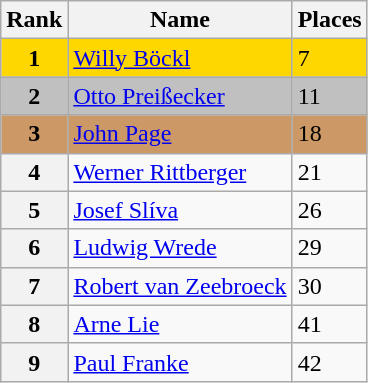<table class="wikitable">
<tr>
<th>Rank</th>
<th>Name</th>
<th>Places</th>
</tr>
<tr bgcolor=gold>
<td align=center><strong>1</strong></td>
<td> <a href='#'>Willy Böckl</a></td>
<td>7</td>
</tr>
<tr bgcolor=silver>
<td align=center><strong>2</strong></td>
<td> <a href='#'>Otto Preißecker</a></td>
<td>11</td>
</tr>
<tr bgcolor=cc9966>
<td align=center><strong>3</strong></td>
<td> <a href='#'>John Page</a></td>
<td>18</td>
</tr>
<tr>
<th>4</th>
<td> <a href='#'>Werner Rittberger</a></td>
<td>21</td>
</tr>
<tr>
<th>5</th>
<td> <a href='#'>Josef Slíva</a></td>
<td>26</td>
</tr>
<tr>
<th>6</th>
<td> <a href='#'>Ludwig Wrede</a></td>
<td>29</td>
</tr>
<tr>
<th>7</th>
<td> <a href='#'>Robert van Zeebroeck</a></td>
<td>30</td>
</tr>
<tr>
<th>8</th>
<td> <a href='#'>Arne Lie</a></td>
<td>41</td>
</tr>
<tr>
<th>9</th>
<td> <a href='#'>Paul Franke</a></td>
<td>42</td>
</tr>
</table>
